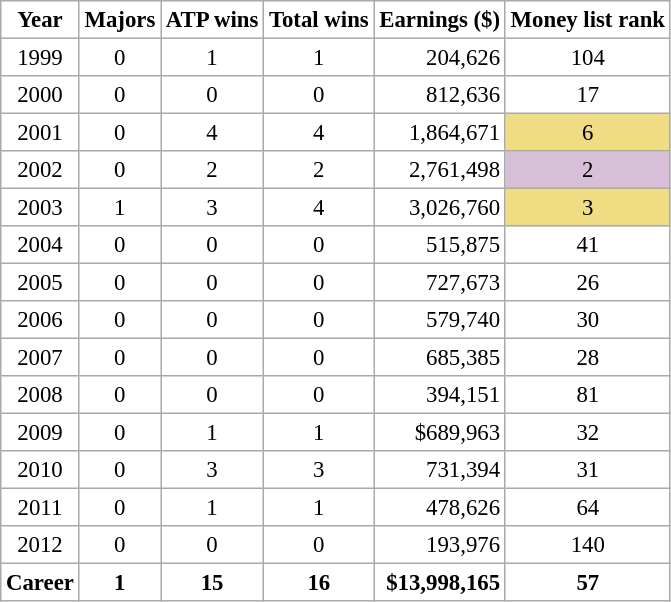<table cellpadding=3 cellspacing=0 border=1 style=font-size:95%;border:#aaa;solid:1;border-collapse:collapse;text-align:center>
<tr>
<th>Year</th>
<th>Majors</th>
<th>ATP wins</th>
<th>Total wins</th>
<th>Earnings ($)</th>
<th>Money list rank</th>
</tr>
<tr>
<td>1999</td>
<td>0</td>
<td>1</td>
<td>1</td>
<td align=right>204,626</td>
<td>104</td>
</tr>
<tr>
<td>2000</td>
<td>0</td>
<td>0</td>
<td>0</td>
<td align=right>812,636</td>
<td>17</td>
</tr>
<tr>
<td>2001</td>
<td>0</td>
<td>4</td>
<td>4</td>
<td align=right>1,864,671</td>
<td bgcolor=f0dc82>6</td>
</tr>
<tr>
<td>2002</td>
<td>0</td>
<td>2</td>
<td>2</td>
<td align=right>2,761,498</td>
<td bgcolor=thistle>2</td>
</tr>
<tr>
<td>2003</td>
<td>1</td>
<td>3</td>
<td>4</td>
<td align=right>3,026,760</td>
<td bgcolor=f0dc82>3</td>
</tr>
<tr>
<td>2004</td>
<td>0</td>
<td>0</td>
<td>0</td>
<td align=right>515,875</td>
<td>41</td>
</tr>
<tr>
<td>2005</td>
<td>0</td>
<td>0</td>
<td>0</td>
<td align=right>727,673</td>
<td>26</td>
</tr>
<tr>
<td>2006</td>
<td>0</td>
<td>0</td>
<td>0</td>
<td align=right>579,740</td>
<td>30</td>
</tr>
<tr>
<td>2007</td>
<td>0</td>
<td>0</td>
<td>0</td>
<td align=right>685,385</td>
<td>28</td>
</tr>
<tr>
<td>2008</td>
<td>0</td>
<td>0</td>
<td>0</td>
<td align=right>394,151</td>
<td>81</td>
</tr>
<tr>
<td>2009</td>
<td>0</td>
<td>1</td>
<td>1</td>
<td align=right>$689,963</td>
<td>32</td>
</tr>
<tr>
<td>2010</td>
<td>0</td>
<td>3</td>
<td>3</td>
<td align=right>731,394</td>
<td>31</td>
</tr>
<tr>
<td>2011</td>
<td>0</td>
<td>1</td>
<td>1</td>
<td align=right>478,626</td>
<td>64</td>
</tr>
<tr>
<td>2012</td>
<td>0</td>
<td>0</td>
<td>0</td>
<td align=right>193,976</td>
<td>140</td>
</tr>
<tr>
<th>Career</th>
<th>1</th>
<th>15</th>
<th>16</th>
<th align=right>$13,998,165</th>
<th>57</th>
</tr>
</table>
